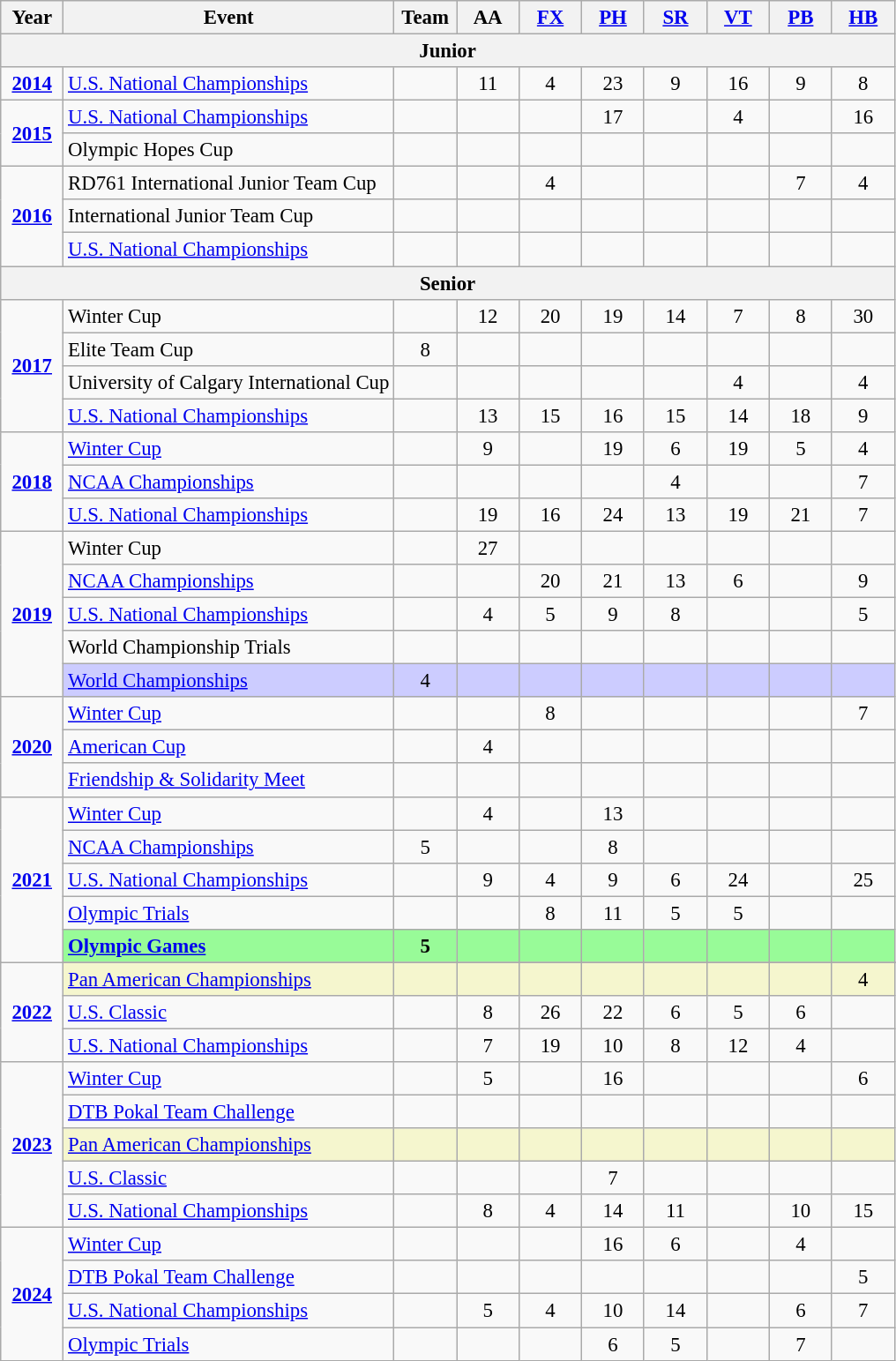<table class="wikitable sortable" style="text-align:center; font-size:95%;">
<tr>
<th width=7% class=unsortable>Year</th>
<th width=37% class=unsortable>Event</th>
<th width=7% class=unsortable>Team</th>
<th width=7% class=unsortable>AA</th>
<th width=7% class=unsortable><a href='#'>FX</a></th>
<th width=7% class=unsortable><a href='#'>PH</a></th>
<th width=7% class=unsortable><a href='#'>SR</a></th>
<th width=7% class=unsortable><a href='#'>VT</a></th>
<th width=7% class=unsortable><a href='#'>PB</a></th>
<th width=7% class=unsortable><a href='#'>HB</a></th>
</tr>
<tr>
<th colspan="10"><strong>Junior</strong></th>
</tr>
<tr>
<td rowspan="1"><strong><a href='#'>2014</a></strong></td>
<td align=left><a href='#'>U.S. National Championships</a></td>
<td></td>
<td>11</td>
<td>4</td>
<td>23</td>
<td>9</td>
<td>16</td>
<td>9</td>
<td>8</td>
</tr>
<tr>
<td rowspan="2"><strong><a href='#'>2015</a></strong></td>
<td align=left><a href='#'>U.S. National Championships</a></td>
<td></td>
<td></td>
<td></td>
<td>17</td>
<td></td>
<td>4</td>
<td></td>
<td>16</td>
</tr>
<tr>
<td align=left>Olympic Hopes Cup</td>
<td></td>
<td></td>
<td></td>
<td></td>
<td></td>
<td></td>
<td></td>
<td></td>
</tr>
<tr>
<td rowspan="3"><strong><a href='#'>2016</a></strong></td>
<td align=left>RD761 International Junior Team Cup</td>
<td></td>
<td></td>
<td>4</td>
<td></td>
<td></td>
<td></td>
<td>7</td>
<td>4</td>
</tr>
<tr>
<td align=left>International Junior Team Cup</td>
<td></td>
<td></td>
<td></td>
<td></td>
<td></td>
<td></td>
<td></td>
<td></td>
</tr>
<tr>
<td align=left><a href='#'>U.S. National Championships</a></td>
<td></td>
<td></td>
<td></td>
<td></td>
<td></td>
<td></td>
<td></td>
<td></td>
</tr>
<tr>
<th colspan="10"><strong>Senior</strong></th>
</tr>
<tr>
<td rowspan="4"><strong><a href='#'>2017</a></strong></td>
<td align=left>Winter Cup</td>
<td></td>
<td>12</td>
<td>20</td>
<td>19</td>
<td>14</td>
<td>7</td>
<td>8</td>
<td>30</td>
</tr>
<tr>
<td align=left>Elite Team Cup</td>
<td>8</td>
<td></td>
<td></td>
<td></td>
<td></td>
<td></td>
<td></td>
<td></td>
</tr>
<tr>
<td align=left>University of Calgary International Cup</td>
<td></td>
<td></td>
<td></td>
<td></td>
<td></td>
<td>4</td>
<td></td>
<td>4</td>
</tr>
<tr>
<td align=left><a href='#'>U.S. National Championships</a></td>
<td></td>
<td>13</td>
<td>15</td>
<td>16</td>
<td>15</td>
<td>14</td>
<td>18</td>
<td>9</td>
</tr>
<tr>
<td rowspan="3"><strong><a href='#'>2018</a></strong></td>
<td align=left><a href='#'>Winter Cup</a></td>
<td></td>
<td>9</td>
<td></td>
<td>19</td>
<td>6</td>
<td>19</td>
<td>5</td>
<td>4</td>
</tr>
<tr>
<td align=left><a href='#'>NCAA Championships</a></td>
<td></td>
<td></td>
<td></td>
<td></td>
<td>4</td>
<td></td>
<td></td>
<td>7</td>
</tr>
<tr>
<td align=left><a href='#'>U.S. National Championships</a></td>
<td></td>
<td>19</td>
<td>16</td>
<td>24</td>
<td>13</td>
<td>19</td>
<td>21</td>
<td>7</td>
</tr>
<tr>
<td rowspan="5"><strong><a href='#'>2019</a></strong></td>
<td align=left>Winter Cup</td>
<td></td>
<td>27</td>
<td></td>
<td></td>
<td></td>
<td></td>
<td></td>
<td></td>
</tr>
<tr>
<td align=left><a href='#'>NCAA Championships</a></td>
<td></td>
<td></td>
<td>20</td>
<td>21</td>
<td>13</td>
<td>6</td>
<td></td>
<td>9</td>
</tr>
<tr>
<td align=left><a href='#'>U.S. National Championships</a></td>
<td></td>
<td>4</td>
<td>5</td>
<td>9</td>
<td>8</td>
<td></td>
<td></td>
<td>5</td>
</tr>
<tr>
<td align=left>World Championship Trials</td>
<td></td>
<td></td>
<td></td>
<td></td>
<td></td>
<td></td>
<td></td>
<td></td>
</tr>
<tr bgcolor=#CCCCFF>
<td align=left><a href='#'>World Championships</a></td>
<td>4</td>
<td></td>
<td></td>
<td></td>
<td></td>
<td></td>
<td></td>
<td></td>
</tr>
<tr>
<td rowspan="3"><strong><a href='#'>2020</a></strong></td>
<td align=left><a href='#'>Winter Cup</a></td>
<td></td>
<td></td>
<td>8</td>
<td></td>
<td></td>
<td></td>
<td></td>
<td>7</td>
</tr>
<tr>
<td align=left><a href='#'>American Cup</a></td>
<td></td>
<td>4</td>
<td></td>
<td></td>
<td></td>
<td></td>
<td></td>
<td></td>
</tr>
<tr>
<td align=left><a href='#'>Friendship & Solidarity Meet</a></td>
<td></td>
<td></td>
<td></td>
<td></td>
<td></td>
<td></td>
<td></td>
<td></td>
</tr>
<tr>
<td rowspan="5"><strong><a href='#'>2021</a></strong></td>
<td align=left><a href='#'>Winter Cup</a></td>
<td></td>
<td>4</td>
<td></td>
<td>13</td>
<td></td>
<td></td>
<td></td>
<td></td>
</tr>
<tr>
<td align=left><a href='#'>NCAA Championships</a></td>
<td>5</td>
<td></td>
<td></td>
<td>8</td>
<td></td>
<td></td>
<td></td>
<td></td>
</tr>
<tr>
<td align=left><a href='#'>U.S. National Championships</a></td>
<td></td>
<td>9</td>
<td>4</td>
<td>9</td>
<td>6</td>
<td>24</td>
<td></td>
<td>25</td>
</tr>
<tr>
<td align=left><a href='#'>Olympic Trials</a></td>
<td></td>
<td></td>
<td>8</td>
<td>11</td>
<td>5</td>
<td>5</td>
<td></td>
<td></td>
</tr>
<tr bgcolor=98FB98>
<td align=left><strong><a href='#'>Olympic Games</a></strong></td>
<td><strong>5</strong></td>
<td></td>
<td></td>
<td></td>
<td></td>
<td></td>
<td></td>
<td></td>
</tr>
<tr>
<td rowspan="4"><strong><a href='#'>2022</a></strong></td>
</tr>
<tr bgcolor=#F5F6CE>
<td align=left><a href='#'>Pan American Championships</a></td>
<td></td>
<td></td>
<td></td>
<td></td>
<td></td>
<td></td>
<td></td>
<td>4</td>
</tr>
<tr>
<td align=left><a href='#'>U.S. Classic</a></td>
<td></td>
<td>8</td>
<td>26</td>
<td>22</td>
<td>6</td>
<td>5</td>
<td>6</td>
<td></td>
</tr>
<tr>
<td align=left><a href='#'>U.S. National Championships</a></td>
<td></td>
<td>7</td>
<td>19</td>
<td>10</td>
<td>8</td>
<td>12</td>
<td>4</td>
<td></td>
</tr>
<tr>
<td rowspan="5"><strong><a href='#'>2023</a></strong></td>
<td align=left><a href='#'>Winter Cup</a></td>
<td></td>
<td>5</td>
<td></td>
<td>16</td>
<td></td>
<td></td>
<td></td>
<td>6</td>
</tr>
<tr>
<td align=left><a href='#'>DTB Pokal Team Challenge</a></td>
<td></td>
<td></td>
<td></td>
<td></td>
<td></td>
<td></td>
<td></td>
<td></td>
</tr>
<tr bgcolor=#F5F6CE>
<td align=left><a href='#'>Pan American Championships</a></td>
<td></td>
<td></td>
<td></td>
<td></td>
<td></td>
<td></td>
<td></td>
<td></td>
</tr>
<tr>
<td align=left><a href='#'>U.S. Classic</a></td>
<td></td>
<td></td>
<td></td>
<td>7</td>
<td></td>
<td></td>
<td></td>
<td></td>
</tr>
<tr>
<td align=left><a href='#'>U.S. National Championships</a></td>
<td></td>
<td>8</td>
<td>4</td>
<td>14</td>
<td>11</td>
<td></td>
<td>10</td>
<td>15</td>
</tr>
<tr>
<td rowspan="4"><strong><a href='#'>2024</a></strong></td>
<td align=left><a href='#'>Winter Cup</a></td>
<td></td>
<td></td>
<td></td>
<td>16</td>
<td>6</td>
<td></td>
<td>4</td>
<td></td>
</tr>
<tr>
<td align=left><a href='#'>DTB Pokal Team Challenge</a></td>
<td></td>
<td></td>
<td></td>
<td></td>
<td></td>
<td></td>
<td></td>
<td>5</td>
</tr>
<tr>
<td align=left><a href='#'>U.S. National Championships</a></td>
<td></td>
<td>5</td>
<td>4</td>
<td>10</td>
<td>14</td>
<td></td>
<td>6</td>
<td>7</td>
</tr>
<tr>
<td align=left><a href='#'>Olympic Trials</a></td>
<td></td>
<td></td>
<td></td>
<td>6</td>
<td>5</td>
<td></td>
<td>7</td>
<td></td>
</tr>
</table>
